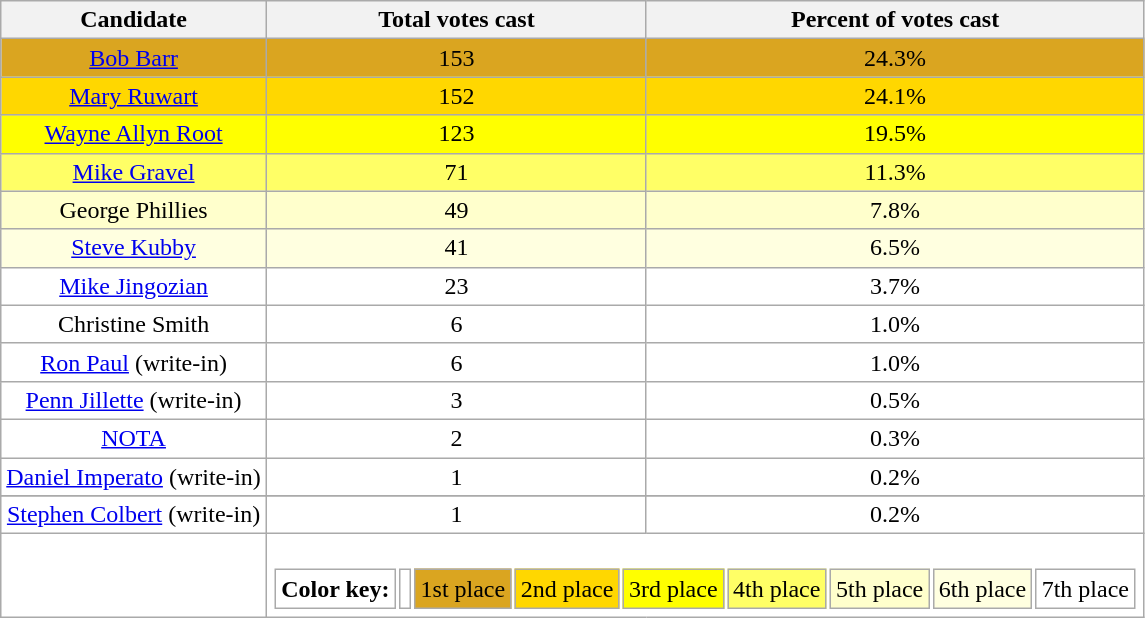<table class="wikitable" style="text-align:center;">
<tr>
<th>Candidate</th>
<th>Total votes cast</th>
<th>Percent of votes cast</th>
</tr>
<tr style="background:Goldenrod;">
<td><a href='#'>Bob Barr</a></td>
<td style="background:Goldenrod;">153</td>
<td>24.3%</td>
</tr>
<tr style="background:Gold;">
<td><a href='#'>Mary Ruwart</a></td>
<td style="background:Gold;">152</td>
<td>24.1%</td>
</tr>
<tr style="background:Yellow;">
<td><a href='#'>Wayne Allyn Root</a></td>
<td style="background:Yellow;">123</td>
<td>19.5%</td>
</tr>
<tr style="background:#ff6;">
<td><a href='#'>Mike Gravel</a></td>
<td style="background:#ff6;">71</td>
<td>11.3%</td>
</tr>
<tr style="background:#ffc;">
<td>George Phillies</td>
<td style="background:#ffc;">49</td>
<td>7.8%</td>
</tr>
<tr style="background:LightYellow;">
<td><a href='#'>Steve Kubby</a></td>
<td style="background:LightYellow;">41</td>
<td>6.5%</td>
</tr>
<tr style="background:White">
<td><a href='#'>Mike Jingozian</a></td>
<td style="background:White;">23</td>
<td>3.7%</td>
</tr>
<tr style="background:White">
<td>Christine Smith</td>
<td style="background:White;">6</td>
<td>1.0%</td>
</tr>
<tr style="background:White;">
<td><a href='#'>Ron Paul</a> (write-in)</td>
<td style="background:White;">6</td>
<td>1.0%</td>
</tr>
<tr style="background:White;">
<td><a href='#'>Penn Jillette</a> (write-in)</td>
<td style="background:White;">3</td>
<td>0.5%</td>
</tr>
<tr style="background:White;">
<td><a href='#'>NOTA</a></td>
<td style="background:White;">2</td>
<td>0.3%</td>
</tr>
<tr style="background:White;">
<td><a href='#'>Daniel Imperato</a> (write-in)</td>
<td style="background:White;">1</td>
<td>0.2%</td>
</tr>
<tr style="background:White;">
</tr>
<tr style="background:#fff;"ground:White;">
<td><a href='#'>Stephen Colbert</a> (write-in)</td>
<td style="background:White;">1</td>
<td>0.2%</td>
</tr>
<tr style="background:#fff;">
<td></td>
<td colspan="5"><br><table style="float:left;">
<tr>
<td><strong>Color key:</strong></td>
<td></td>
<td bgcolor="Goldenrod">1st place</td>
<td bgcolor="Gold">2nd place</td>
<td bgcolor="Yellow">3rd place</td>
<td bgcolor="#FFFF66">4th place</td>
<td bgcolor="#FFFFCC">5th place</td>
<td bgcolor="LightYellow">6th place</td>
<td bgcolor="White">7th place</td>
</tr>
</table>
</td>
</tr>
</table>
